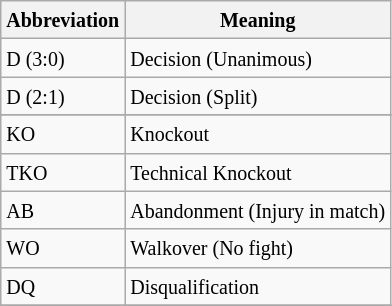<table class="wikitable">
<tr>
<th><small>Abbreviation</small></th>
<th><small>Meaning</small></th>
</tr>
<tr>
<td><small>D (3:0)</small></td>
<td><small>Decision (Unanimous)</small></td>
</tr>
<tr>
<td><small>D (2:1)</small></td>
<td><small>Decision (Split)</small></td>
</tr>
<tr>
</tr>
<tr>
<td><small>KO</small></td>
<td><small>Knockout</small></td>
</tr>
<tr>
<td><small>TKO</small></td>
<td><small>Technical Knockout</small></td>
</tr>
<tr>
<td><small>AB</small></td>
<td><small>Abandonment (Injury in match)</small></td>
</tr>
<tr>
<td><small>WO</small></td>
<td><small>Walkover (No fight)</small></td>
</tr>
<tr>
<td><small>DQ</small></td>
<td><small>Disqualification</small></td>
</tr>
<tr>
</tr>
</table>
